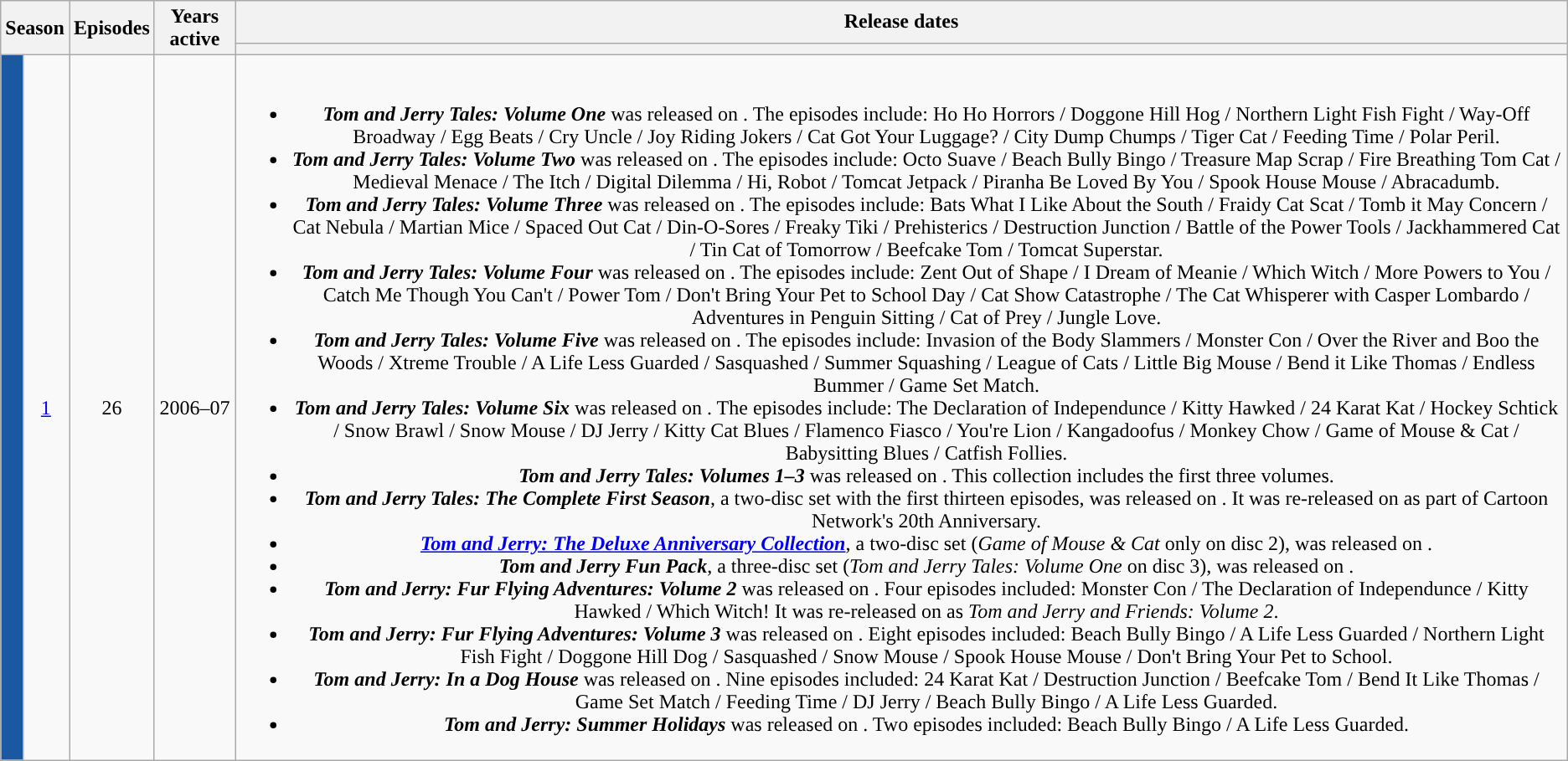<table class="wikitable" style="text-align:center">
<tr>
<th colspan="2" rowspan="2">Season</th>
<th rowspan="2">Episodes</th>
<th rowspan="2">Years active</th>
<th colspan="2">Release dates</th>
</tr>
<tr>
<th></th>
</tr>
<tr>
<td style="background:#1A59A1"></td>
<td><a href='#'>1</a></td>
<td>26</td>
<td>2006–07</td>
<td><br><ul><li><strong><em>Tom and Jerry Tales: Volume One</em></strong> was released on . The episodes include: Ho Ho Horrors / Doggone Hill Hog / Northern Light Fish Fight / Way-Off Broadway / Egg Beats / Cry Uncle / Joy Riding Jokers / Cat Got Your Luggage? / City Dump Chumps / Tiger Cat / Feeding Time / Polar Peril.</li><li><strong><em>Tom and Jerry Tales: Volume Two</em></strong> was released on . The episodes include: Octo Suave / Beach Bully Bingo / Treasure Map Scrap / Fire Breathing Tom Cat / Medieval Menace / The Itch / Digital Dilemma / Hi, Robot / Tomcat Jetpack / Piranha Be Loved By You / Spook House Mouse / Abracadumb.</li><li><strong><em>Tom and Jerry Tales: Volume Three</em></strong> was released on . The episodes include: Bats What I Like About the South / Fraidy Cat Scat / Tomb it May Concern / Cat Nebula / Martian Mice / Spaced Out Cat / Din-O-Sores / Freaky Tiki / Prehisterics / Destruction Junction / Battle of the Power Tools / Jackhammered Cat / Tin Cat of Tomorrow / Beefcake Tom / Tomcat Superstar.</li><li><strong><em>Tom and Jerry Tales: Volume Four</em></strong> was released on . The episodes include: Zent Out of Shape / I Dream of Meanie / Which Witch / More Powers to You / Catch Me Though You Can't / Power Tom / Don't Bring Your Pet to School Day / Cat Show Catastrophe / The Cat Whisperer with Casper Lombardo / Adventures in Penguin Sitting / Cat of Prey / Jungle Love.</li><li><strong><em>Tom and Jerry Tales: Volume Five</em></strong> was released on . The episodes include: Invasion of the Body Slammers / Monster Con / Over the River and Boo the Woods / Xtreme Trouble / A Life Less Guarded / Sasquashed / Summer Squashing / League of Cats / Little Big Mouse / Bend it Like Thomas / Endless Bummer / Game Set Match.</li><li><strong><em>Tom and Jerry Tales: Volume Six</em></strong> was released on . The episodes include: The Declaration of Independunce / Kitty Hawked / 24 Karat Kat / Hockey Schtick / Snow Brawl / Snow Mouse / DJ Jerry / Kitty Cat Blues / Flamenco Fiasco / You're Lion / Kangadoofus / Monkey Chow / Game of Mouse & Cat / Babysitting Blues / Catfish Follies.</li><li><strong><em>Tom and Jerry Tales: Volumes 1–3</em></strong> was released on . This collection includes the first three volumes.</li><li><strong><em>Tom and Jerry Tales: The Complete First Season</em></strong>, a two-disc set with the first thirteen episodes, was released on . It was re-released on  as part of Cartoon Network's 20th Anniversary.</li><li><strong><em><a href='#'>Tom and Jerry: The Deluxe Anniversary Collection</a></em></strong>, a two-disc set (<em>Game of Mouse & Cat</em> only on disc 2), was released on .</li><li><strong><em>Tom and Jerry Fun Pack</em></strong>, a three-disc set (<em>Tom and Jerry Tales: Volume One</em> on disc 3), was released on .</li><li><strong><em>Tom and Jerry: Fur Flying Adventures: Volume 2</em></strong> was released on . Four episodes included: Monster Con / The Declaration of Independunce / Kitty Hawked / Which Witch! It was re-released on  as <em>Tom and Jerry and Friends: Volume 2</em>.</li><li><strong><em>Tom and Jerry: Fur Flying Adventures: Volume 3</em></strong> was released on . Eight episodes included: Beach Bully Bingo / A Life Less Guarded / Northern Light Fish Fight / Doggone Hill Dog / Sasquashed / Snow Mouse / Spook House Mouse / Don't Bring Your Pet to School.</li><li><strong><em>Tom and Jerry: In a Dog House</em></strong> was released on . Nine episodes included: 24 Karat Kat / Destruction Junction / Beefcake Tom / Bend It Like Thomas / Game Set Match / Feeding Time / DJ Jerry / Beach Bully Bingo / A Life Less Guarded.</li><li><strong><em>Tom and Jerry: Summer Holidays</em></strong> was released on . Two episodes included: Beach Bully Bingo / A Life Less Guarded.</li></ul></td>
</tr>
</table>
